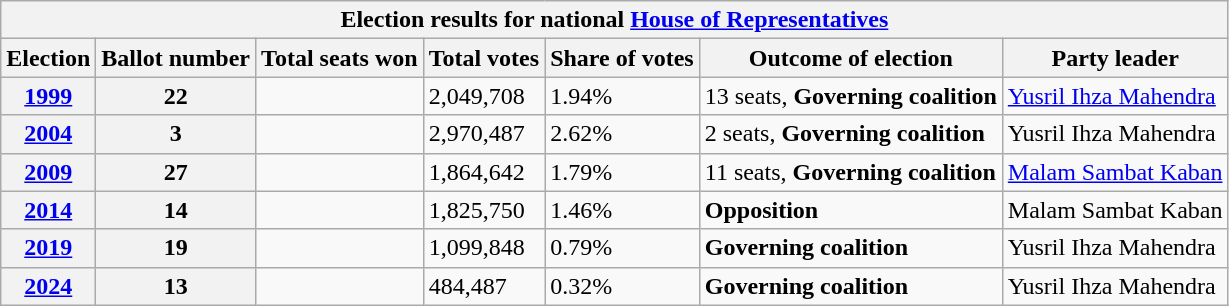<table class="wikitable">
<tr>
<th colspan=7>Election results for national <a href='#'>House of Representatives</a></th>
</tr>
<tr>
<th>Election</th>
<th>Ballot number</th>
<th>Total seats won</th>
<th>Total votes</th>
<th>Share of votes</th>
<th>Outcome of election</th>
<th>Party leader</th>
</tr>
<tr>
<th><a href='#'>1999</a></th>
<th>22</th>
<td></td>
<td>2,049,708</td>
<td>1.94%</td>
<td>13 seats, <strong>Governing coalition</strong></td>
<td><a href='#'>Yusril Ihza Mahendra</a></td>
</tr>
<tr>
<th><a href='#'>2004</a></th>
<th>3</th>
<td></td>
<td>2,970,487</td>
<td>2.62%</td>
<td>2 seats, <strong>Governing coalition</strong></td>
<td>Yusril Ihza Mahendra</td>
</tr>
<tr>
<th><a href='#'>2009</a></th>
<th>27</th>
<td></td>
<td>1,864,642</td>
<td>1.79%</td>
<td>11 seats, <strong>Governing coalition</strong></td>
<td><a href='#'>Malam Sambat Kaban</a></td>
</tr>
<tr>
<th><a href='#'>2014</a></th>
<th>14</th>
<td></td>
<td>1,825,750</td>
<td>1.46%</td>
<td><strong>Opposition</strong></td>
<td>Malam Sambat Kaban</td>
</tr>
<tr>
<th><a href='#'>2019</a></th>
<th>19</th>
<td></td>
<td>1,099,848</td>
<td>0.79%</td>
<td><strong>Governing coalition</strong></td>
<td>Yusril Ihza Mahendra</td>
</tr>
<tr>
<th><a href='#'>2024</a></th>
<th>13</th>
<td></td>
<td>484,487</td>
<td>0.32%</td>
<td><strong>Governing coalition</strong></td>
<td>Yusril Ihza Mahendra</td>
</tr>
</table>
